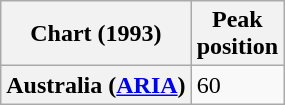<table class="wikitable plainrowheaders">
<tr>
<th>Chart (1993)</th>
<th>Peak<br>position</th>
</tr>
<tr>
<th scope="row">Australia (<a href='#'>ARIA</a>)</th>
<td>60</td>
</tr>
</table>
